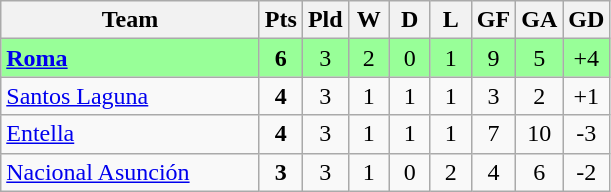<table class=wikitable style="text-align:center">
<tr>
<th width=165>Team</th>
<th width=20>Pts</th>
<th width=20>Pld</th>
<th width=20>W</th>
<th width=20>D</th>
<th width=20>L</th>
<th width=20>GF</th>
<th width=20>GA</th>
<th width=20>GD</th>
</tr>
<tr |- align=center style="background:#98FF98;">
<td style="text-align:left"> <strong><a href='#'>Roma</a></strong></td>
<td><strong>6</strong></td>
<td>3</td>
<td>2</td>
<td>0</td>
<td>1</td>
<td>9</td>
<td>5</td>
<td>+4</td>
</tr>
<tr>
<td style="text-align:left"> <a href='#'>Santos Laguna</a></td>
<td><strong>4</strong></td>
<td>3</td>
<td>1</td>
<td>1</td>
<td>1</td>
<td>3</td>
<td>2</td>
<td>+1</td>
</tr>
<tr>
<td style="text-align:left"> <a href='#'>Entella</a></td>
<td><strong>4</strong></td>
<td>3</td>
<td>1</td>
<td>1</td>
<td>1</td>
<td>7</td>
<td>10</td>
<td>-3</td>
</tr>
<tr>
<td style="text-align:left"> <a href='#'>Nacional Asunción</a></td>
<td><strong>3</strong></td>
<td>3</td>
<td>1</td>
<td>0</td>
<td>2</td>
<td>4</td>
<td>6</td>
<td>-2</td>
</tr>
</table>
